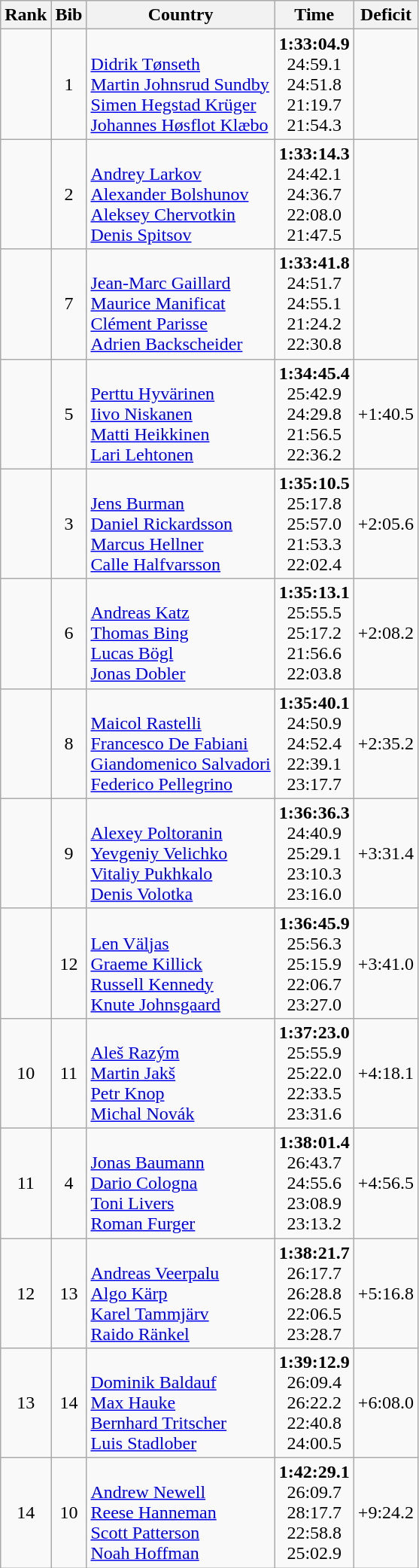<table class="wikitable sortable" style="text-align:center">
<tr>
<th>Rank</th>
<th>Bib</th>
<th>Country</th>
<th>Time</th>
<th>Deficit</th>
</tr>
<tr>
<td></td>
<td>1</td>
<td align="left"><br><a href='#'>Didrik Tønseth</a><br><a href='#'>Martin Johnsrud Sundby</a><br><a href='#'>Simen Hegstad Krüger</a><br><a href='#'>Johannes Høsflot Klæbo</a></td>
<td><strong>1:33:04.9</strong><br>24:59.1<br>24:51.8<br>21:19.7<br>21:54.3</td>
<td></td>
</tr>
<tr>
<td></td>
<td>2</td>
<td align="left"><br><a href='#'>Andrey Larkov</a><br><a href='#'>Alexander Bolshunov</a><br><a href='#'>Aleksey Chervotkin</a><br><a href='#'>Denis Spitsov</a></td>
<td><strong>1:33:14.3</strong><br>24:42.1<br>24:36.7<br>22:08.0<br>21:47.5</td>
<td></td>
</tr>
<tr>
<td></td>
<td>7</td>
<td align="left"><br><a href='#'>Jean-Marc Gaillard</a><br><a href='#'>Maurice Manificat</a><br><a href='#'>Clément Parisse</a><br><a href='#'>Adrien Backscheider</a></td>
<td><strong>1:33:41.8</strong><br>24:51.7<br>24:55.1<br>21:24.2<br>22:30.8</td>
<td></td>
</tr>
<tr>
<td></td>
<td>5</td>
<td align="left"><br><a href='#'>Perttu Hyvärinen</a><br><a href='#'>Iivo Niskanen</a><br><a href='#'>Matti Heikkinen</a><br><a href='#'>Lari Lehtonen</a></td>
<td><strong>1:34:45.4</strong><br>25:42.9<br>24:29.8<br>21:56.5<br>22:36.2</td>
<td>+1:40.5</td>
</tr>
<tr>
<td></td>
<td>3</td>
<td align="left"><br><a href='#'>Jens Burman</a><br><a href='#'>Daniel Rickardsson</a><br><a href='#'>Marcus Hellner</a><br><a href='#'>Calle Halfvarsson</a></td>
<td><strong>1:35:10.5</strong><br>25:17.8<br>25:57.0<br>21:53.3<br>22:02.4</td>
<td>+2:05.6</td>
</tr>
<tr>
<td></td>
<td>6</td>
<td align="left"><br><a href='#'>Andreas Katz</a><br><a href='#'>Thomas Bing</a><br><a href='#'>Lucas Bögl</a><br><a href='#'>Jonas Dobler</a></td>
<td><strong>1:35:13.1</strong><br>25:55.5<br>25:17.2<br>21:56.6<br>22:03.8</td>
<td>+2:08.2</td>
</tr>
<tr>
<td></td>
<td>8</td>
<td align="left"><br><a href='#'>Maicol Rastelli</a><br><a href='#'>Francesco De Fabiani</a><br><a href='#'>Giandomenico Salvadori</a><br><a href='#'>Federico Pellegrino</a></td>
<td><strong>1:35:40.1</strong><br>24:50.9<br>24:52.4<br>22:39.1<br>23:17.7</td>
<td>+2:35.2</td>
</tr>
<tr>
<td></td>
<td>9</td>
<td align="left"><br><a href='#'>Alexey Poltoranin</a><br><a href='#'>Yevgeniy Velichko</a><br><a href='#'>Vitaliy Pukhkalo</a><br><a href='#'>Denis Volotka</a></td>
<td><strong>1:36:36.3</strong><br>24:40.9<br>25:29.1<br>23:10.3<br>23:16.0</td>
<td>+3:31.4</td>
</tr>
<tr>
<td></td>
<td>12</td>
<td align="left"><br><a href='#'>Len Väljas</a><br><a href='#'>Graeme Killick</a><br><a href='#'>Russell Kennedy</a><br><a href='#'>Knute Johnsgaard</a></td>
<td><strong>1:36:45.9</strong><br>25:56.3<br>25:15.9<br>22:06.7<br>23:27.0</td>
<td>+3:41.0</td>
</tr>
<tr>
<td>10</td>
<td>11</td>
<td align="left"><br><a href='#'>Aleš Razým</a><br><a href='#'>Martin Jakš</a><br><a href='#'>Petr Knop</a><br><a href='#'>Michal Novák</a></td>
<td><strong>1:37:23.0</strong><br>25:55.9<br>25:22.0<br>22:33.5<br>23:31.6</td>
<td>+4:18.1</td>
</tr>
<tr>
<td>11</td>
<td>4</td>
<td align="left"><br><a href='#'>Jonas Baumann</a><br><a href='#'>Dario Cologna</a><br><a href='#'>Toni Livers</a><br><a href='#'>Roman Furger</a></td>
<td><strong>1:38:01.4</strong><br>26:43.7<br>24:55.6<br>23:08.9<br>23:13.2</td>
<td>+4:56.5</td>
</tr>
<tr>
<td>12</td>
<td>13</td>
<td align="left"><br><a href='#'>Andreas Veerpalu</a><br><a href='#'>Algo Kärp</a><br><a href='#'>Karel Tammjärv</a><br><a href='#'>Raido Ränkel</a></td>
<td><strong>1:38:21.7</strong><br>26:17.7<br>26:28.8<br>22:06.5<br>23:28.7</td>
<td>+5:16.8</td>
</tr>
<tr>
<td>13</td>
<td>14</td>
<td align="left"><br><a href='#'>Dominik Baldauf</a><br><a href='#'>Max Hauke</a><br><a href='#'>Bernhard Tritscher</a><br><a href='#'>Luis Stadlober</a></td>
<td><strong>1:39:12.9</strong><br>26:09.4<br>26:22.2<br>22:40.8<br>24:00.5</td>
<td>+6:08.0</td>
</tr>
<tr>
<td>14</td>
<td>10</td>
<td align="left"><br><a href='#'>Andrew Newell</a><br><a href='#'>Reese Hanneman</a><br><a href='#'>Scott Patterson</a><br><a href='#'>Noah Hoffman</a></td>
<td><strong>1:42:29.1</strong><br>26:09.7<br>28:17.7<br>22:58.8<br>25:02.9</td>
<td>+9:24.2</td>
</tr>
</table>
